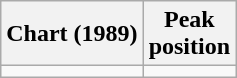<table class="wikitable">
<tr>
<th>Chart (1989)</th>
<th>Peak<br>position</th>
</tr>
<tr>
<td></td>
</tr>
</table>
